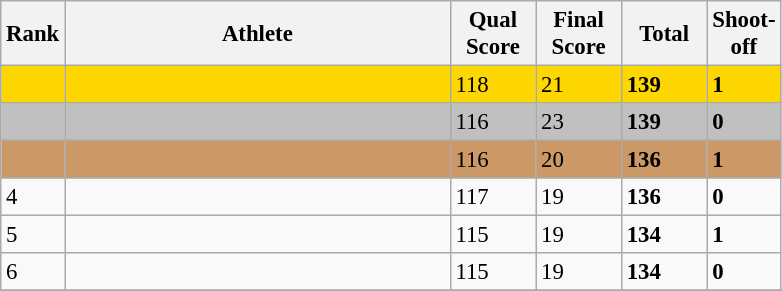<table class="wikitable" style="font-size:95%" style="width:35em;" style="text-align:center">
<tr>
<th>Rank</th>
<th width=250>Athlete</th>
<th width=50>Qual Score</th>
<th width=50>Final Score</th>
<th width=50>Total</th>
<th width=40>Shoot-off</th>
</tr>
<tr bgcolor=gold>
<td></td>
<td align=left></td>
<td>118</td>
<td>21</td>
<td><strong>139</strong></td>
<td><strong>1</strong></td>
</tr>
<tr bgcolor=silver>
<td></td>
<td align=left></td>
<td>116</td>
<td>23</td>
<td><strong>139</strong></td>
<td><strong>0</strong></td>
</tr>
<tr bgcolor=cc9966>
<td></td>
<td align=left></td>
<td>116</td>
<td>20</td>
<td><strong>136</strong></td>
<td><strong>1</strong></td>
</tr>
<tr>
<td>4</td>
<td align=left></td>
<td>117</td>
<td>19</td>
<td><strong>136</strong></td>
<td><strong>0</strong></td>
</tr>
<tr>
<td>5</td>
<td align=left></td>
<td>115</td>
<td>19</td>
<td><strong>134</strong></td>
<td><strong>1</strong></td>
</tr>
<tr>
<td>6</td>
<td align=left></td>
<td>115</td>
<td>19</td>
<td><strong>134</strong></td>
<td><strong>0</strong></td>
</tr>
<tr>
</tr>
</table>
